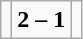<table class = "wikitable"  style="text-align:left;">
<tr>
<td><strong></strong></td>
<td><strong>2 – 1</strong></td>
<td align=left></td>
</tr>
</table>
